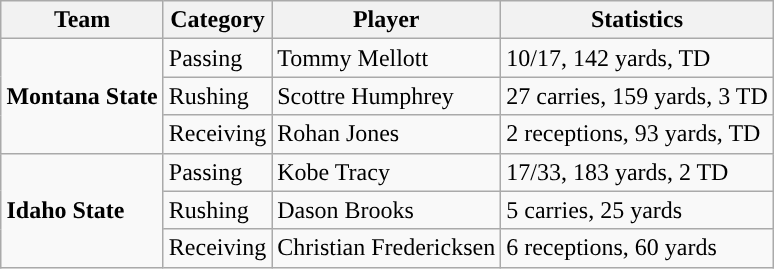<table class="wikitable" style="float: right;">
<tr>
<th>Team</th>
<th>Category</th>
<th>Player</th>
<th>Statistics</th>
</tr>
<tr>
<td rowspan=3><strong>Montana State</strong></td>
<td>Passing</td>
<td>Tommy Mellott</td>
<td>10/17, 142 yards, TD</td>
</tr>
<tr>
<td>Rushing</td>
<td>Scottre Humphrey</td>
<td>27 carries, 159 yards, 3 TD</td>
</tr>
<tr>
<td>Receiving</td>
<td>Rohan Jones</td>
<td>2 receptions, 93 yards, TD</td>
</tr>
<tr>
<td rowspan=3><strong>Idaho State</strong></td>
<td>Passing</td>
<td>Kobe Tracy</td>
<td>17/33, 183 yards, 2 TD</td>
</tr>
<tr>
<td>Rushing</td>
<td>Dason Brooks</td>
<td>5 carries, 25 yards</td>
</tr>
<tr>
<td>Receiving</td>
<td>Christian Fredericksen</td>
<td>6 receptions, 60 yards</td>
</tr>
</table>
